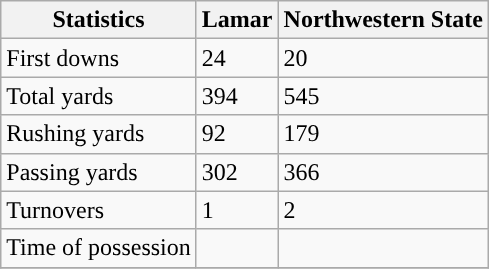<table class="wikitable" style="float: left;">
<tr>
<th>Statistics</th>
<th><strong>Lamar</strong></th>
<th><strong>Northwestern State</strong></th>
</tr>
<tr>
<td>First downs</td>
<td>24</td>
<td>20</td>
</tr>
<tr>
<td>Total yards</td>
<td>394</td>
<td>545</td>
</tr>
<tr>
<td>Rushing yards</td>
<td>92</td>
<td>179</td>
</tr>
<tr>
<td>Passing yards</td>
<td>302</td>
<td>366</td>
</tr>
<tr>
<td>Turnovers</td>
<td>1</td>
<td>2</td>
</tr>
<tr>
<td>Time of possession</td>
<td></td>
<td></td>
</tr>
<tr>
</tr>
</table>
